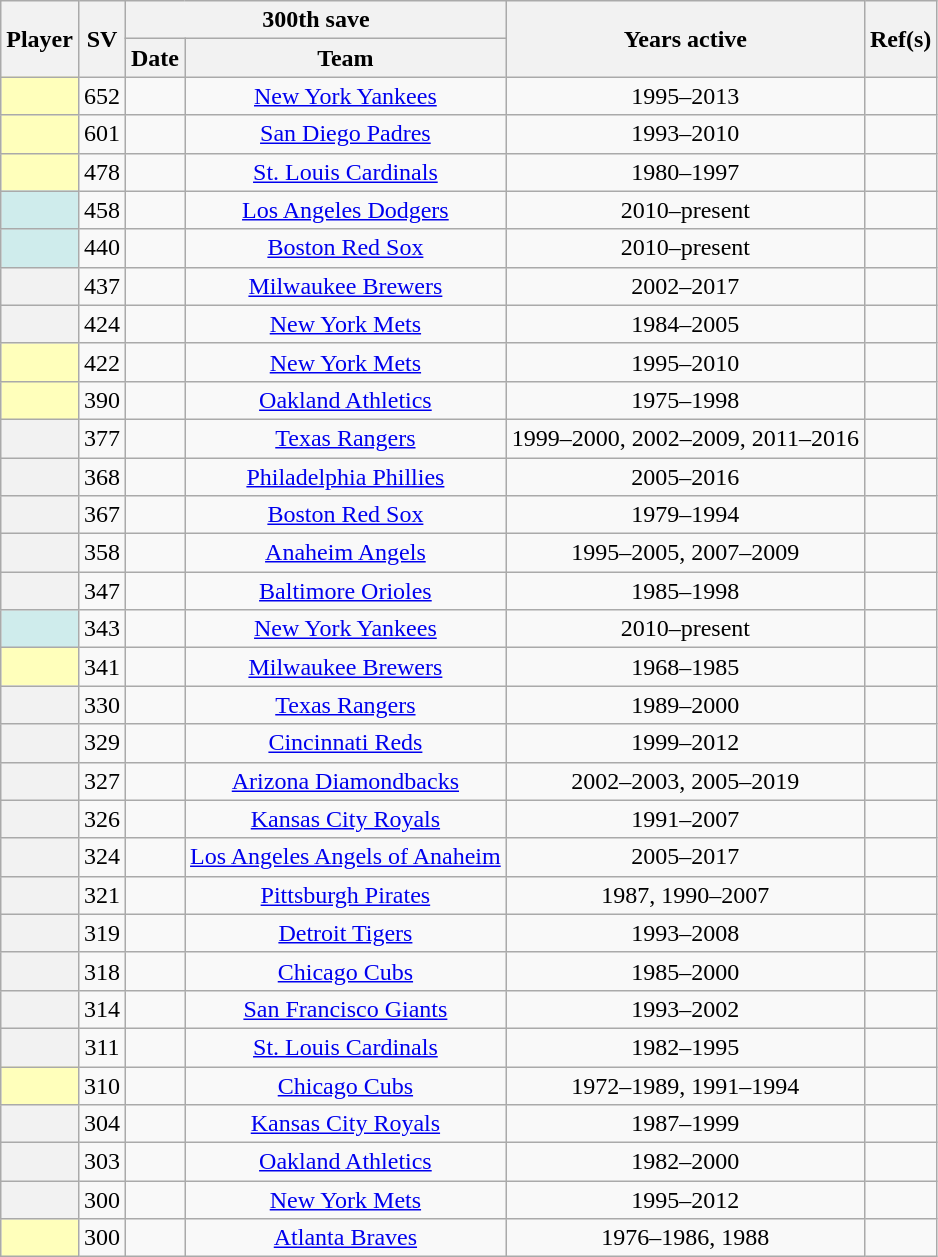<table class="wikitable sortable plainrowheaders" style="text-align:center;">
<tr>
<th scope="col" rowspan=2>Player</th>
<th scope="col" rowspan=2>SV</th>
<th scope="col" colspan=2>300th save</th>
<th scope="col" rowspan=2>Years active</th>
<th scope="col" class="unsortable" rowspan=2>Ref(s)</th>
</tr>
<tr>
<th scope="col">Date</th>
<th scope="col">Team</th>
</tr>
<tr>
<th scope="row" style="background:#ffffbb;"></th>
<td>652</td>
<td></td>
<td><a href='#'>New York Yankees</a></td>
<td>1995–2013</td>
<td></td>
</tr>
<tr>
<th scope="row" style="background:#ffffbb;"></th>
<td>601</td>
<td></td>
<td><a href='#'>San Diego Padres</a></td>
<td>1993–2010</td>
<td></td>
</tr>
<tr>
<th scope="row" style="background:#ffffbb;"></th>
<td>478</td>
<td></td>
<td><a href='#'>St. Louis Cardinals</a></td>
<td>1980–1997</td>
<td></td>
</tr>
<tr>
<th scope="row" style="background:#cfecec;"></th>
<td>458</td>
<td></td>
<td><a href='#'>Los Angeles Dodgers</a></td>
<td>2010–present</td>
<td></td>
</tr>
<tr>
<th scope="row" style="background:#cfecec;"></th>
<td>440</td>
<td></td>
<td><a href='#'>Boston Red Sox</a></td>
<td>2010–present</td>
<td></td>
</tr>
<tr>
<th scope="row"></th>
<td>437</td>
<td></td>
<td><a href='#'>Milwaukee Brewers</a></td>
<td>2002–2017</td>
<td></td>
</tr>
<tr>
<th scope="row"></th>
<td>424</td>
<td></td>
<td><a href='#'>New York Mets</a></td>
<td>1984–2005</td>
<td></td>
</tr>
<tr>
<th scope="row" style="background:#ffffbb;"></th>
<td>422</td>
<td></td>
<td><a href='#'>New York Mets</a></td>
<td>1995–2010</td>
<td></td>
</tr>
<tr>
<th scope="row" style="background:#ffffbb;"></th>
<td>390</td>
<td></td>
<td><a href='#'>Oakland Athletics</a></td>
<td>1975–1998</td>
<td></td>
</tr>
<tr>
<th scope="row"></th>
<td>377</td>
<td></td>
<td><a href='#'>Texas Rangers</a></td>
<td>1999–2000, 2002–2009, 2011–2016</td>
<td></td>
</tr>
<tr>
<th scope="row"></th>
<td>368</td>
<td></td>
<td><a href='#'>Philadelphia Phillies</a></td>
<td>2005–2016</td>
<td></td>
</tr>
<tr>
<th scope="row"></th>
<td>367</td>
<td></td>
<td><a href='#'>Boston Red Sox</a></td>
<td>1979–1994</td>
<td></td>
</tr>
<tr>
<th scope="row"></th>
<td>358</td>
<td></td>
<td><a href='#'>Anaheim Angels</a></td>
<td>1995–2005, 2007–2009</td>
<td></td>
</tr>
<tr>
<th scope="row"></th>
<td>347</td>
<td></td>
<td><a href='#'>Baltimore Orioles</a></td>
<td>1985–1998</td>
<td></td>
</tr>
<tr>
<th scope="row" style="background:#cfecec;"></th>
<td>343</td>
<td></td>
<td><a href='#'>New York Yankees</a></td>
<td>2010–present</td>
<td></td>
</tr>
<tr>
<th scope="row" style="background:#ffffbb;"></th>
<td>341</td>
<td></td>
<td><a href='#'>Milwaukee Brewers</a></td>
<td>1968–1985</td>
<td></td>
</tr>
<tr>
<th scope="row"></th>
<td>330</td>
<td></td>
<td><a href='#'>Texas Rangers</a></td>
<td>1989–2000</td>
<td></td>
</tr>
<tr>
<th scope="row"></th>
<td>329</td>
<td></td>
<td><a href='#'>Cincinnati Reds</a></td>
<td>1999–2012</td>
<td></td>
</tr>
<tr>
<th scope="row"></th>
<td>327</td>
<td></td>
<td><a href='#'>Arizona Diamondbacks</a></td>
<td>2002–2003, 2005–2019</td>
<td></td>
</tr>
<tr>
<th scope="row"></th>
<td>326</td>
<td></td>
<td><a href='#'>Kansas City Royals</a></td>
<td>1991–2007</td>
<td></td>
</tr>
<tr>
<th scope="row"></th>
<td>324</td>
<td></td>
<td><a href='#'>Los Angeles Angels of Anaheim</a></td>
<td>2005–2017</td>
<td></td>
</tr>
<tr>
<th scope="row"></th>
<td>321</td>
<td></td>
<td><a href='#'>Pittsburgh Pirates</a></td>
<td>1987, 1990–2007</td>
<td></td>
</tr>
<tr>
<th scope="row"></th>
<td>319</td>
<td></td>
<td><a href='#'>Detroit Tigers</a></td>
<td>1993–2008</td>
<td></td>
</tr>
<tr>
<th scope="row"></th>
<td>318</td>
<td></td>
<td><a href='#'>Chicago Cubs</a></td>
<td>1985–2000</td>
<td></td>
</tr>
<tr>
<th scope="row"></th>
<td>314</td>
<td></td>
<td><a href='#'>San Francisco Giants</a></td>
<td>1993–2002</td>
<td></td>
</tr>
<tr>
<th scope="row"></th>
<td>311</td>
<td></td>
<td><a href='#'>St. Louis Cardinals</a></td>
<td>1982–1995</td>
<td></td>
</tr>
<tr>
<th scope="row" style="background:#ffffbb;"></th>
<td>310</td>
<td></td>
<td><a href='#'>Chicago Cubs</a></td>
<td>1972–1989, 1991–1994</td>
<td></td>
</tr>
<tr>
<th scope="row"></th>
<td>304</td>
<td></td>
<td><a href='#'>Kansas City Royals</a></td>
<td>1987–1999</td>
<td></td>
</tr>
<tr>
<th scope="row"></th>
<td>303</td>
<td></td>
<td><a href='#'>Oakland Athletics</a></td>
<td>1982–2000</td>
<td></td>
</tr>
<tr>
<th scope="row"></th>
<td>300</td>
<td></td>
<td><a href='#'>New York Mets</a></td>
<td>1995–2012</td>
<td></td>
</tr>
<tr>
<th scope="row" style="background:#ffffbb;"></th>
<td>300</td>
<td></td>
<td><a href='#'>Atlanta Braves</a></td>
<td>1976–1986, 1988</td>
<td></td>
</tr>
</table>
